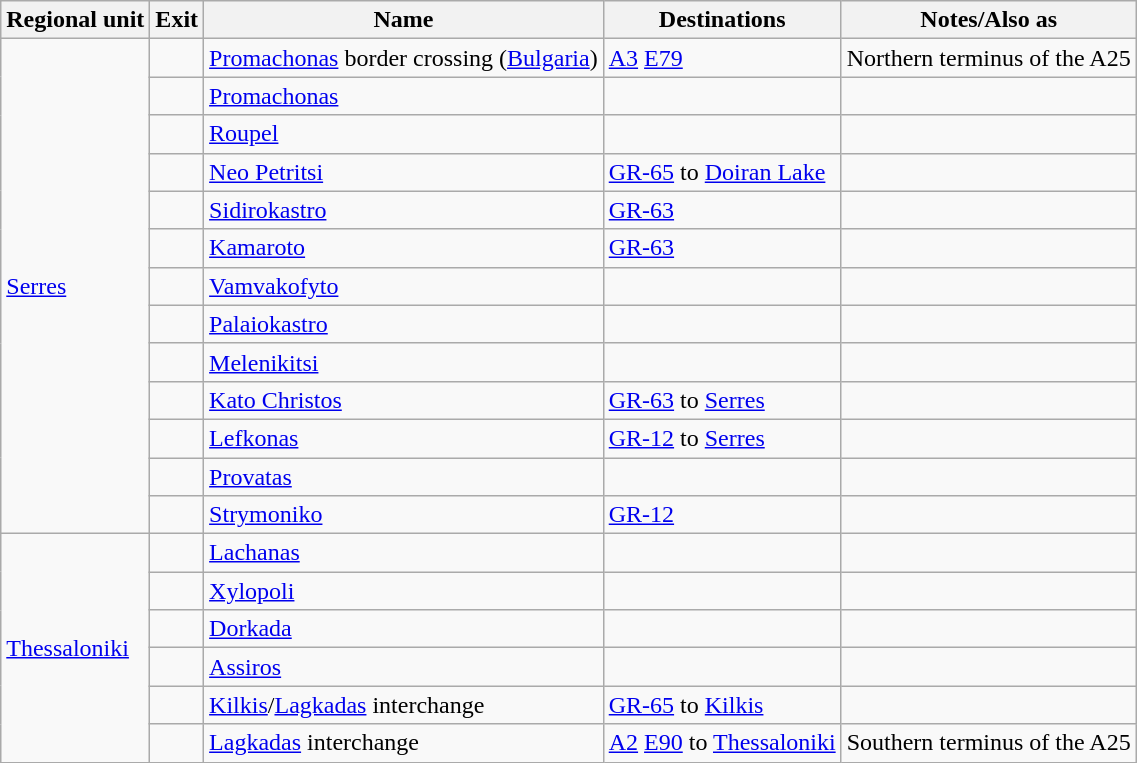<table class="wikitable collapsible uncollapsed">
<tr>
<th scope="col">Regional unit</th>
<th scope="col">Exit</th>
<th scope="col">Name</th>
<th scope="col">Destinations</th>
<th scope="col">Notes/Also as</th>
</tr>
<tr>
<td rowspan= 13><a href='#'>Serres</a></td>
<td></td>
<td><a href='#'>Promachonas</a> border crossing (<a href='#'>Bulgaria</a>)</td>
<td> <a href='#'>A3</a>  <a href='#'>E79</a><br> </td>
<td>Northern terminus of the A25</td>
</tr>
<tr>
<td></td>
<td><a href='#'>Promachonas</a></td>
<td></td>
<td></td>
</tr>
<tr>
<td></td>
<td><a href='#'>Roupel</a></td>
<td></td>
<td></td>
</tr>
<tr>
<td></td>
<td><a href='#'>Neo Petritsi</a></td>
<td> <a href='#'>GR-65</a> to <a href='#'>Doiran Lake</a></td>
<td></td>
</tr>
<tr>
<td></td>
<td><a href='#'>Sidirokastro</a></td>
<td> <a href='#'>GR-63</a></td>
<td></td>
</tr>
<tr>
<td></td>
<td><a href='#'>Kamaroto</a></td>
<td> <a href='#'>GR-63</a></td>
<td></td>
</tr>
<tr>
<td></td>
<td><a href='#'>Vamvakofyto</a></td>
<td></td>
<td></td>
</tr>
<tr>
<td></td>
<td><a href='#'>Palaiokastro</a></td>
<td></td>
<td></td>
</tr>
<tr>
<td></td>
<td><a href='#'>Melenikitsi</a></td>
<td></td>
<td></td>
</tr>
<tr>
<td></td>
<td><a href='#'>Kato Christos</a></td>
<td> <a href='#'>GR-63</a> to <a href='#'>Serres</a></td>
<td></td>
</tr>
<tr>
<td></td>
<td><a href='#'>Lefkonas</a></td>
<td> <a href='#'>GR-12</a> to <a href='#'>Serres</a></td>
<td></td>
</tr>
<tr>
<td></td>
<td><a href='#'>Provatas</a></td>
<td></td>
<td></td>
</tr>
<tr>
<td></td>
<td><a href='#'>Strymoniko</a></td>
<td> <a href='#'>GR-12</a></td>
<td></td>
</tr>
<tr>
<td rowspan=6><a href='#'>Thessaloniki</a></td>
<td></td>
<td><a href='#'>Lachanas</a></td>
<td></td>
<td></td>
</tr>
<tr>
<td></td>
<td><a href='#'>Xylopoli</a></td>
<td></td>
<td></td>
</tr>
<tr>
<td></td>
<td><a href='#'>Dorkada</a></td>
<td></td>
<td></td>
</tr>
<tr>
<td></td>
<td><a href='#'>Assiros</a></td>
<td></td>
<td></td>
</tr>
<tr>
<td></td>
<td><a href='#'>Kilkis</a>/<a href='#'>Lagkadas</a> interchange</td>
<td> <a href='#'>GR-65</a> to <a href='#'>Kilkis</a></td>
<td></td>
</tr>
<tr>
<td></td>
<td><a href='#'>Lagkadas</a> interchange</td>
<td> <a href='#'>A2</a>  <a href='#'>E90</a> to <a href='#'>Thessaloniki</a></td>
<td>Southern terminus of the A25</td>
</tr>
</table>
